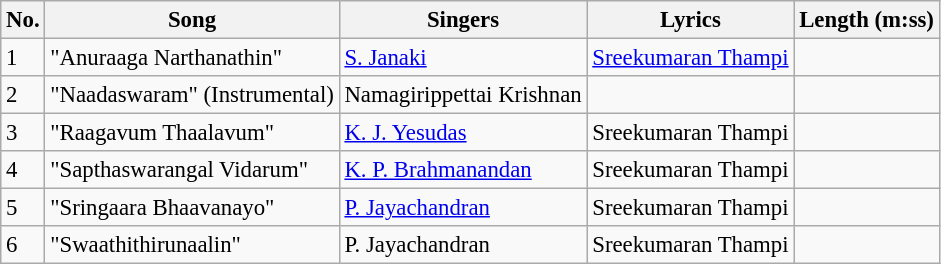<table class="wikitable" style="font-size:95%;">
<tr>
<th>No.</th>
<th>Song</th>
<th>Singers</th>
<th>Lyrics</th>
<th>Length (m:ss)</th>
</tr>
<tr>
<td>1</td>
<td>"Anuraaga Narthanathin"</td>
<td><a href='#'>S. Janaki</a></td>
<td><a href='#'>Sreekumaran Thampi</a></td>
<td></td>
</tr>
<tr>
<td>2</td>
<td>"Naadaswaram" (Instrumental)</td>
<td>Namagirippettai Krishnan</td>
<td></td>
<td></td>
</tr>
<tr>
<td>3</td>
<td>"Raagavum Thaalavum"</td>
<td><a href='#'>K. J. Yesudas</a></td>
<td>Sreekumaran Thampi</td>
<td></td>
</tr>
<tr>
<td>4</td>
<td>"Sapthaswarangal Vidarum"</td>
<td><a href='#'>K. P. Brahmanandan</a></td>
<td>Sreekumaran Thampi</td>
<td></td>
</tr>
<tr>
<td>5</td>
<td>"Sringaara Bhaavanayo"</td>
<td><a href='#'>P. Jayachandran</a></td>
<td>Sreekumaran Thampi</td>
<td></td>
</tr>
<tr>
<td>6</td>
<td>"Swaathithirunaalin"</td>
<td>P. Jayachandran</td>
<td>Sreekumaran Thampi</td>
<td></td>
</tr>
</table>
